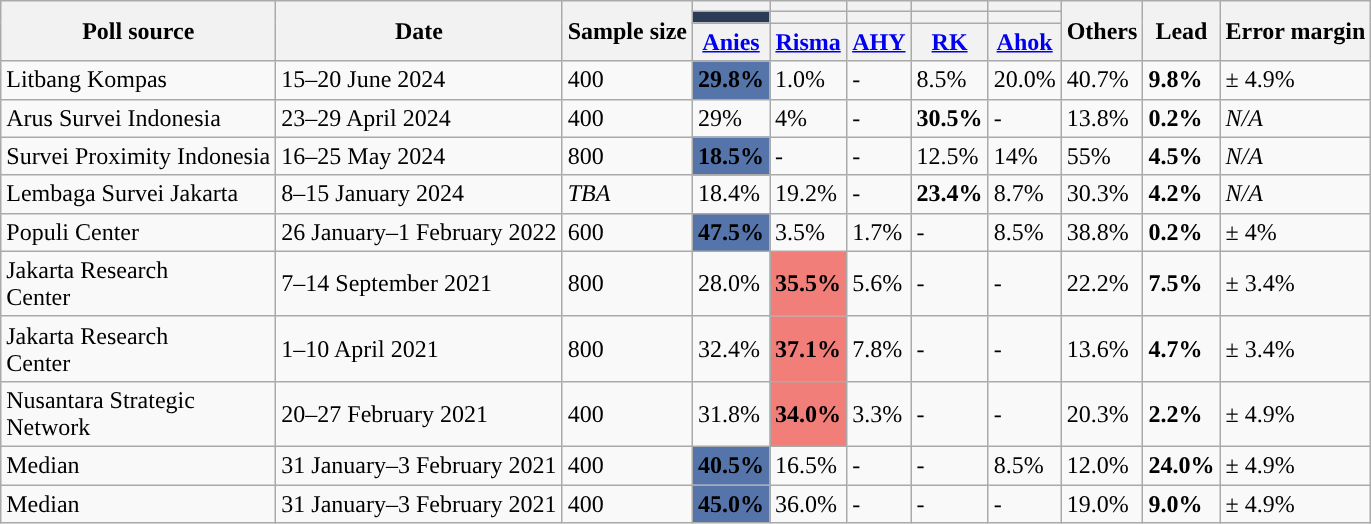<table class="wikitable sortable">
<tr>
<th rowspan="3">Poll source</th>
<th rowspan="3">Date</th>
<th rowspan="3">Sample size</th>
<th></th>
<th></th>
<th></th>
<th></th>
<th></th>
<th rowspan="3">Others</th>
<th rowspan="3">Lead</th>
<th rowspan="3">Error margin</th>
</tr>
<tr>
<th style="background:#2B3A55;"></th>
<th style="background:"></th>
<th style="background:"></th>
<th style="background:"></th>
<th style="background:"></th>
</tr>
<tr>
<th><a href='#'>Anies</a></th>
<th><a href='#'>Risma</a></th>
<th><a href='#'>AHY</a></th>
<th><a href='#'>RK</a></th>
<th><a href='#'>Ahok</a></th>
</tr>
<tr>
<td>Litbang Kompas</td>
<td>15–20 June 2024</td>
<td>400</td>
<td style="background:#5575AA"><strong>29.8%</strong></td>
<td>1.0%</td>
<td>-</td>
<td>8.5%</td>
<td>20.0%</td>
<td>40.7%</td>
<td style="background:"><strong>9.8%</strong></td>
<td>± 4.9%</td>
</tr>
<tr>
<td>Arus Survei Indonesia</td>
<td>23–29 April 2024</td>
<td>400</td>
<td>29%</td>
<td>4%</td>
<td>-</td>
<td style="background:#"><strong>30.5%</strong></td>
<td>-</td>
<td>13.8%</td>
<td style="background:"><strong>0.2%</strong></td>
<td><em>N/A</em></td>
</tr>
<tr>
<td>Survei Proximity Indonesia</td>
<td>16–25 May 2024</td>
<td>800</td>
<td style="background:#5575AA"><strong>18.5%</strong></td>
<td>-</td>
<td>-</td>
<td>12.5%</td>
<td>14%</td>
<td>55%</td>
<td style="background:"><strong>4.5%</strong></td>
<td><em>N/A</em></td>
</tr>
<tr>
<td>Lembaga Survei Jakarta</td>
<td>8–15 January 2024</td>
<td><em>TBA</em></td>
<td>18.4%</td>
<td>19.2%</td>
<td>-</td>
<td style="background:#"><strong>23.4%</strong></td>
<td>8.7%</td>
<td>30.3%</td>
<td style="background:"><strong>4.2%</strong></td>
<td><em>N/A</em></td>
</tr>
<tr>
<td>Populi Center</td>
<td>26 January–1 February 2022</td>
<td>600</td>
<td style="background:#5575AA"><strong>47.5%</strong></td>
<td>3.5%</td>
<td>1.7%</td>
<td>-</td>
<td>8.5%</td>
<td>38.8%</td>
<td style="background:"><strong>0.2%</strong></td>
<td>± 4%</td>
</tr>
<tr>
<td>Jakarta Research<br>Center</td>
<td>7–14 September 2021</td>
<td>800</td>
<td>28.0%</td>
<td style="background:#F17E78"><strong>35.5%</strong></td>
<td>5.6%</td>
<td>-</td>
<td>-</td>
<td>22.2%</td>
<td style="background:"><strong>7.5%</strong></td>
<td>± 3.4%</td>
</tr>
<tr>
<td>Jakarta Research<br>Center</td>
<td>1–10 April 2021</td>
<td>800</td>
<td>32.4%</td>
<td style="background:#F17E78"><strong>37.1%</strong></td>
<td>7.8%</td>
<td>-</td>
<td>-</td>
<td>13.6%</td>
<td style="background:"><strong>4.7%</strong></td>
<td>± 3.4%</td>
</tr>
<tr>
<td>Nusantara Strategic<br>Network</td>
<td>20–27 February 2021</td>
<td>400</td>
<td>31.8%</td>
<td style="background:#F17E78"><strong>34.0%</strong></td>
<td>3.3%</td>
<td>-</td>
<td>-</td>
<td>20.3%</td>
<td style="background:"><strong>2.2%</strong></td>
<td>± 4.9%</td>
</tr>
<tr>
<td>Median</td>
<td>31 January–3 February 2021</td>
<td>400</td>
<td style="background:#5575AA"><strong>40.5%</strong></td>
<td>16.5%</td>
<td>-</td>
<td>-</td>
<td>8.5%</td>
<td>12.0%</td>
<td style="background:"><strong>24.0%</strong></td>
<td>± 4.9%</td>
</tr>
<tr>
<td>Median</td>
<td>31 January–3 February 2021</td>
<td>400</td>
<td style="background:#5575AA"><strong>45.0%</strong></td>
<td>36.0%</td>
<td>-</td>
<td>-</td>
<td>-</td>
<td>19.0%</td>
<td style="background:"><strong>9.0%</strong></td>
<td>± 4.9%</td>
</tr>
</table>
